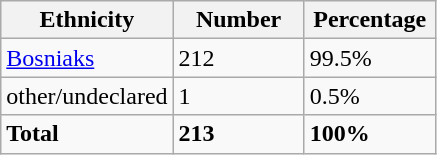<table class="wikitable">
<tr>
<th width="100px">Ethnicity</th>
<th width="80px">Number</th>
<th width="80px">Percentage</th>
</tr>
<tr>
<td><a href='#'>Bosniaks</a></td>
<td>212</td>
<td>99.5%</td>
</tr>
<tr>
<td>other/undeclared</td>
<td>1</td>
<td>0.5%</td>
</tr>
<tr>
<td><strong>Total</strong></td>
<td><strong>213</strong></td>
<td><strong>100%</strong></td>
</tr>
</table>
